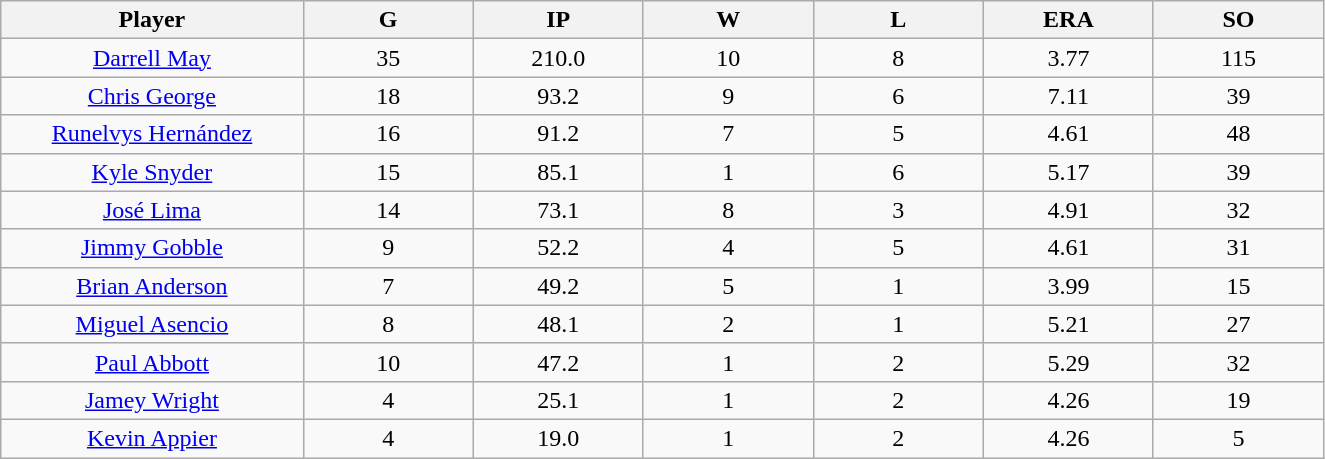<table class="wikitable sortable">
<tr>
<th bgcolor="#DDDDFF" width="16%">Player</th>
<th bgcolor="#DDDDFF" width="9%">G</th>
<th bgcolor="#DDDDFF" width="9%">IP</th>
<th bgcolor="#DDDDFF" width="9%">W</th>
<th bgcolor="#DDDDFF" width="9%">L</th>
<th bgcolor="#DDDDFF" width="9%">ERA</th>
<th bgcolor="#DDDDFF" width="9%">SO</th>
</tr>
<tr align="center">
<td><a href='#'>Darrell May</a></td>
<td>35</td>
<td>210.0</td>
<td>10</td>
<td>8</td>
<td>3.77</td>
<td>115</td>
</tr>
<tr align=center>
<td><a href='#'>Chris George</a></td>
<td>18</td>
<td>93.2</td>
<td>9</td>
<td>6</td>
<td>7.11</td>
<td>39</td>
</tr>
<tr align=center>
<td><a href='#'>Runelvys Hernández</a></td>
<td>16</td>
<td>91.2</td>
<td>7</td>
<td>5</td>
<td>4.61</td>
<td>48</td>
</tr>
<tr align=center>
<td><a href='#'>Kyle Snyder</a></td>
<td>15</td>
<td>85.1</td>
<td>1</td>
<td>6</td>
<td>5.17</td>
<td>39</td>
</tr>
<tr align=center>
<td><a href='#'>José Lima</a></td>
<td>14</td>
<td>73.1</td>
<td>8</td>
<td>3</td>
<td>4.91</td>
<td>32</td>
</tr>
<tr align=center>
<td><a href='#'>Jimmy Gobble</a></td>
<td>9</td>
<td>52.2</td>
<td>4</td>
<td>5</td>
<td>4.61</td>
<td>31</td>
</tr>
<tr align=center>
<td><a href='#'>Brian Anderson</a></td>
<td>7</td>
<td>49.2</td>
<td>5</td>
<td>1</td>
<td>3.99</td>
<td>15</td>
</tr>
<tr align=center>
<td><a href='#'>Miguel Asencio</a></td>
<td>8</td>
<td>48.1</td>
<td>2</td>
<td>1</td>
<td>5.21</td>
<td>27</td>
</tr>
<tr align=center>
<td><a href='#'>Paul Abbott</a></td>
<td>10</td>
<td>47.2</td>
<td>1</td>
<td>2</td>
<td>5.29</td>
<td>32</td>
</tr>
<tr align=center>
<td><a href='#'>Jamey Wright</a></td>
<td>4</td>
<td>25.1</td>
<td>1</td>
<td>2</td>
<td>4.26</td>
<td>19</td>
</tr>
<tr align=center>
<td><a href='#'>Kevin Appier</a></td>
<td>4</td>
<td>19.0</td>
<td>1</td>
<td>2</td>
<td>4.26</td>
<td>5</td>
</tr>
</table>
